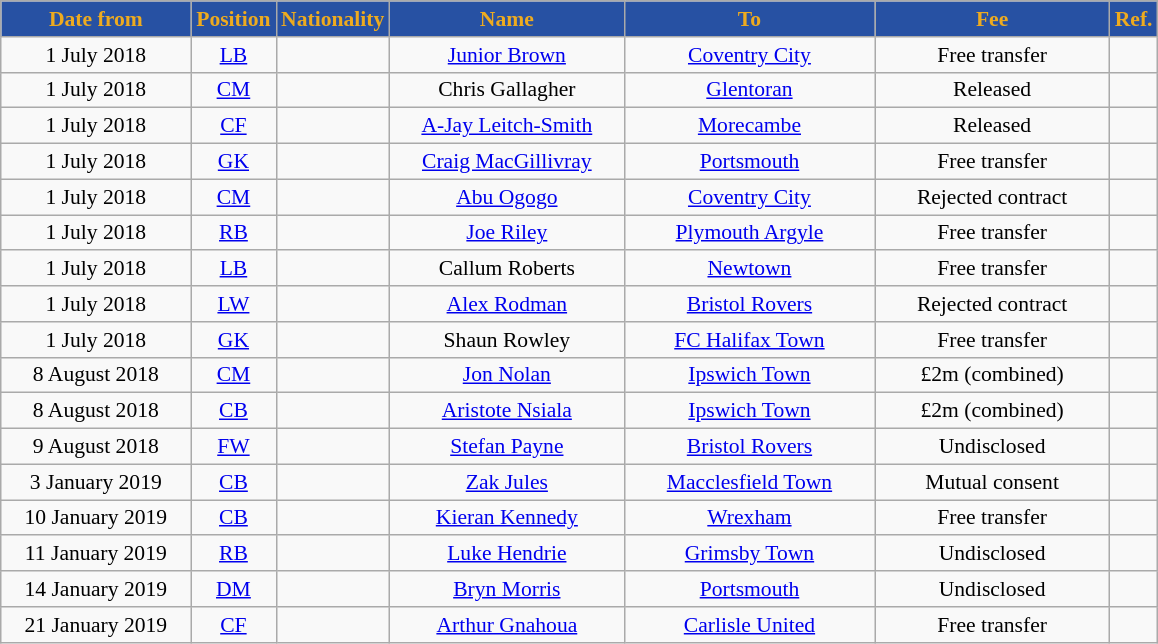<table class="wikitable"  style="text-align:center; font-size:90%; ">
<tr>
<th style="background:#2751A3; color:#EEAB1F; width:120px;">Date from</th>
<th style="background:#2751A3; color:#EEAB1F; width:50px;">Position</th>
<th style="background:#2751A3; color:#EEAB1F; width:50px;">Nationality</th>
<th style="background:#2751A3; color:#EEAB1F; width:150px;">Name</th>
<th style="background:#2751A3; color:#EEAB1F; width:160px;">To</th>
<th style="background:#2751A3; color:#EEAB1F; width:150px;">Fee</th>
<th style="background:#2751A3; color:#EEAB1F; width:25px;">Ref.</th>
</tr>
<tr>
<td>1 July 2018</td>
<td><a href='#'>LB</a></td>
<td></td>
<td><a href='#'>Junior Brown</a></td>
<td><a href='#'>Coventry City</a></td>
<td>Free transfer</td>
<td></td>
</tr>
<tr>
<td>1 July 2018</td>
<td><a href='#'>CM</a></td>
<td></td>
<td>Chris Gallagher</td>
<td> <a href='#'>Glentoran</a></td>
<td>Released</td>
<td></td>
</tr>
<tr>
<td>1 July 2018</td>
<td><a href='#'>CF</a></td>
<td></td>
<td><a href='#'>A-Jay Leitch-Smith</a></td>
<td><a href='#'>Morecambe</a></td>
<td>Released</td>
<td></td>
</tr>
<tr>
<td>1 July 2018</td>
<td><a href='#'>GK</a></td>
<td></td>
<td><a href='#'>Craig MacGillivray</a></td>
<td><a href='#'>Portsmouth</a></td>
<td>Free transfer</td>
<td></td>
</tr>
<tr>
<td>1 July 2018</td>
<td><a href='#'>CM</a></td>
<td></td>
<td><a href='#'>Abu Ogogo</a></td>
<td><a href='#'>Coventry City</a></td>
<td>Rejected contract</td>
<td></td>
</tr>
<tr>
<td>1 July 2018</td>
<td><a href='#'>RB</a></td>
<td></td>
<td><a href='#'>Joe Riley</a></td>
<td><a href='#'>Plymouth Argyle</a></td>
<td>Free transfer</td>
<td></td>
</tr>
<tr>
<td>1 July 2018</td>
<td><a href='#'>LB</a></td>
<td></td>
<td>Callum Roberts</td>
<td> <a href='#'>Newtown</a></td>
<td>Free transfer</td>
<td></td>
</tr>
<tr>
<td>1 July 2018</td>
<td><a href='#'>LW</a></td>
<td></td>
<td><a href='#'>Alex Rodman</a></td>
<td><a href='#'>Bristol Rovers</a></td>
<td>Rejected contract</td>
<td></td>
</tr>
<tr>
<td>1 July 2018</td>
<td><a href='#'>GK</a></td>
<td></td>
<td>Shaun Rowley</td>
<td><a href='#'>FC Halifax Town</a></td>
<td>Free transfer</td>
<td></td>
</tr>
<tr>
<td>8 August 2018</td>
<td><a href='#'>CM</a></td>
<td></td>
<td><a href='#'>Jon Nolan</a></td>
<td><a href='#'>Ipswich Town</a></td>
<td>£2m (combined)</td>
<td></td>
</tr>
<tr>
<td>8 August 2018</td>
<td><a href='#'>CB</a></td>
<td></td>
<td><a href='#'>Aristote Nsiala</a></td>
<td><a href='#'>Ipswich Town</a></td>
<td>£2m (combined)</td>
<td></td>
</tr>
<tr>
<td>9 August 2018</td>
<td><a href='#'>FW</a></td>
<td></td>
<td><a href='#'>Stefan Payne</a></td>
<td><a href='#'>Bristol Rovers</a></td>
<td>Undisclosed</td>
<td></td>
</tr>
<tr>
<td>3 January 2019</td>
<td><a href='#'>CB</a></td>
<td></td>
<td><a href='#'>Zak Jules</a></td>
<td><a href='#'>Macclesfield Town</a></td>
<td>Mutual consent</td>
<td></td>
</tr>
<tr>
<td>10 January 2019</td>
<td><a href='#'>CB</a></td>
<td></td>
<td><a href='#'>Kieran Kennedy</a></td>
<td> <a href='#'>Wrexham</a></td>
<td>Free transfer</td>
<td></td>
</tr>
<tr>
<td>11 January 2019</td>
<td><a href='#'>RB</a></td>
<td></td>
<td><a href='#'>Luke Hendrie</a></td>
<td><a href='#'>Grimsby Town</a></td>
<td>Undisclosed</td>
<td></td>
</tr>
<tr>
<td>14 January 2019</td>
<td><a href='#'>DM</a></td>
<td></td>
<td><a href='#'>Bryn Morris</a></td>
<td><a href='#'>Portsmouth</a></td>
<td>Undisclosed</td>
<td></td>
</tr>
<tr>
<td>21 January 2019</td>
<td><a href='#'>CF</a></td>
<td></td>
<td><a href='#'>Arthur Gnahoua</a></td>
<td><a href='#'>Carlisle United</a></td>
<td>Free transfer</td>
<td></td>
</tr>
</table>
